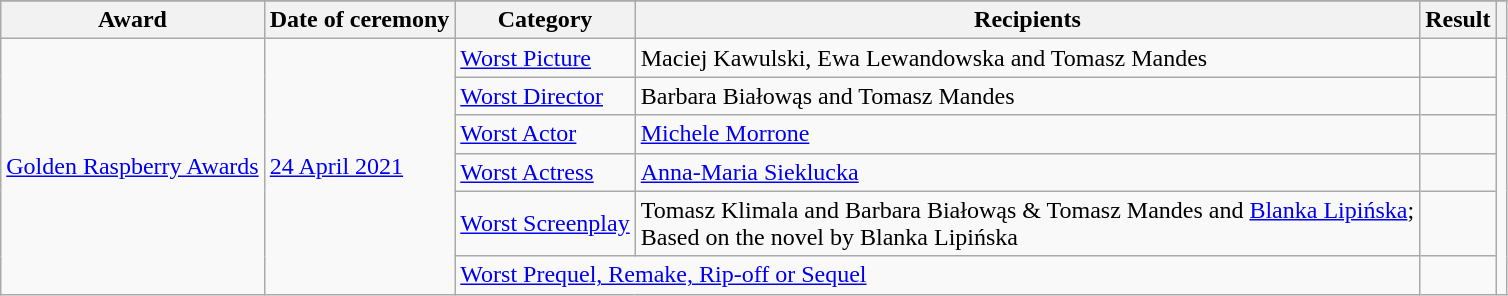<table class="wikitable sortable">
<tr>
</tr>
<tr>
<th scope="col">Award</th>
<th scope="col">Date of ceremony</th>
<th scope="col">Category</th>
<th scope="col">Recipients</th>
<th scope="col">Result</th>
<th scope="col" class="unsortable"></th>
</tr>
<tr>
<td rowspan="6"><a href='#'>Golden Raspberry Awards</a></td>
<td rowspan="6"><a href='#'>24 April 2021</a></td>
<td><a href='#'>Worst Picture</a></td>
<td>Maciej Kawulski, Ewa Lewandowska and Tomasz Mandes</td>
<td></td>
<td rowspan="6" style="text-align:center;"></td>
</tr>
<tr>
<td><a href='#'>Worst Director</a></td>
<td>Barbara Białowąs and Tomasz Mandes</td>
<td></td>
</tr>
<tr>
<td><a href='#'>Worst Actor</a></td>
<td><a href='#'>Michele Morrone</a></td>
<td></td>
</tr>
<tr>
<td><a href='#'>Worst Actress</a></td>
<td><a href='#'>Anna-Maria Sieklucka</a></td>
<td></td>
</tr>
<tr>
<td><a href='#'>Worst Screenplay</a></td>
<td>Tomasz Klimala and Barbara Białowąs & Tomasz Mandes and <a href='#'>Blanka Lipińska</a>; <br> Based on the novel by Blanka Lipińska</td>
<td></td>
</tr>
<tr>
<td colspan="2"><a href='#'>Worst Prequel, Remake, Rip-off or Sequel</a></td>
<td></td>
</tr>
</table>
